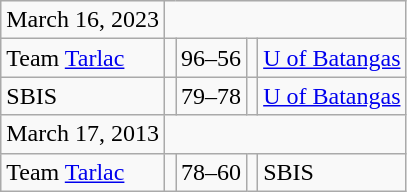<table class="wikitable">
<tr>
<td>March 16, 2023</td>
</tr>
<tr>
<td>Team <a href='#'>Tarlac</a></td>
<td></td>
<td>96–56</td>
<td></td>
<td><a href='#'>U of Batangas</a></td>
</tr>
<tr>
<td>SBIS</td>
<td></td>
<td>79–78</td>
<td></td>
<td><a href='#'>U of Batangas</a></td>
</tr>
<tr>
<td>March 17, 2013</td>
</tr>
<tr>
<td>Team <a href='#'>Tarlac</a></td>
<td></td>
<td>78–60</td>
<td></td>
<td>SBIS</td>
</tr>
</table>
